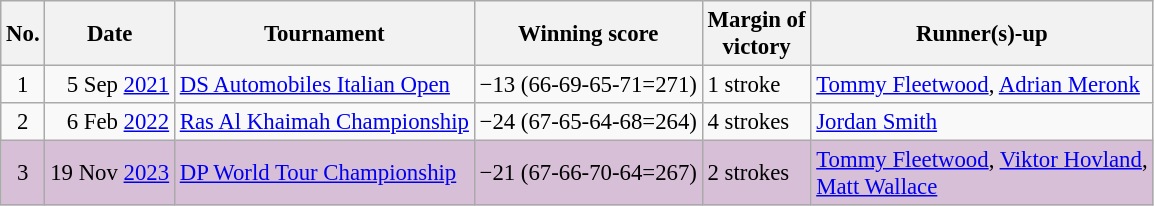<table class="wikitable" style="font-size:95%;">
<tr>
<th>No.</th>
<th>Date</th>
<th>Tournament</th>
<th>Winning score</th>
<th>Margin of<br>victory</th>
<th>Runner(s)-up</th>
</tr>
<tr>
<td align=center>1</td>
<td align=right>5 Sep <a href='#'>2021</a></td>
<td><a href='#'>DS Automobiles Italian Open</a></td>
<td>−13 (66-69-65-71=271)</td>
<td>1 stroke</td>
<td> <a href='#'>Tommy Fleetwood</a>,  <a href='#'>Adrian Meronk</a></td>
</tr>
<tr>
<td align=center>2</td>
<td align=right>6 Feb <a href='#'>2022</a></td>
<td><a href='#'>Ras Al Khaimah Championship</a></td>
<td>−24 (67-65-64-68=264)</td>
<td>4 strokes</td>
<td> <a href='#'>Jordan Smith</a></td>
</tr>
<tr style="background:thistle;">
<td align=center>3</td>
<td align=right>19 Nov <a href='#'>2023</a></td>
<td><a href='#'>DP World Tour Championship</a></td>
<td>−21 (67-66-70-64=267)</td>
<td>2 strokes</td>
<td> <a href='#'>Tommy Fleetwood</a>,  <a href='#'>Viktor Hovland</a>,<br> <a href='#'>Matt Wallace</a></td>
</tr>
</table>
